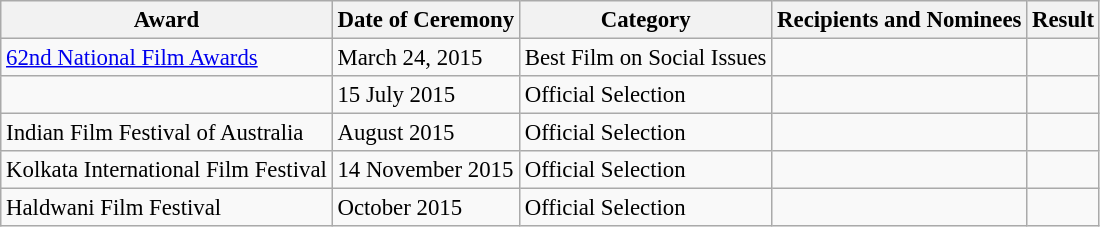<table class="wikitable" style="font-size: 95%;">
<tr>
<th>Award</th>
<th>Date of Ceremony</th>
<th>Category</th>
<th>Recipients and Nominees</th>
<th>Result</th>
</tr>
<tr>
<td><a href='#'>62nd National Film Awards</a></td>
<td>March 24, 2015</td>
<td>Best Film on Social Issues</td>
<td></td>
<td></td>
</tr>
<tr>
<td></td>
<td>15 July 2015</td>
<td>Official Selection</td>
<td></td>
<td></td>
</tr>
<tr>
<td>Indian Film Festival of Australia</td>
<td>August  2015</td>
<td>Official Selection</td>
<td></td>
<td></td>
</tr>
<tr>
<td>Kolkata International Film Festival</td>
<td>14 November 2015</td>
<td>Official Selection</td>
<td></td>
<td></td>
</tr>
<tr>
<td>Haldwani Film Festival</td>
<td>October 2015</td>
<td>Official Selection</td>
<td></td>
<td></td>
</tr>
</table>
